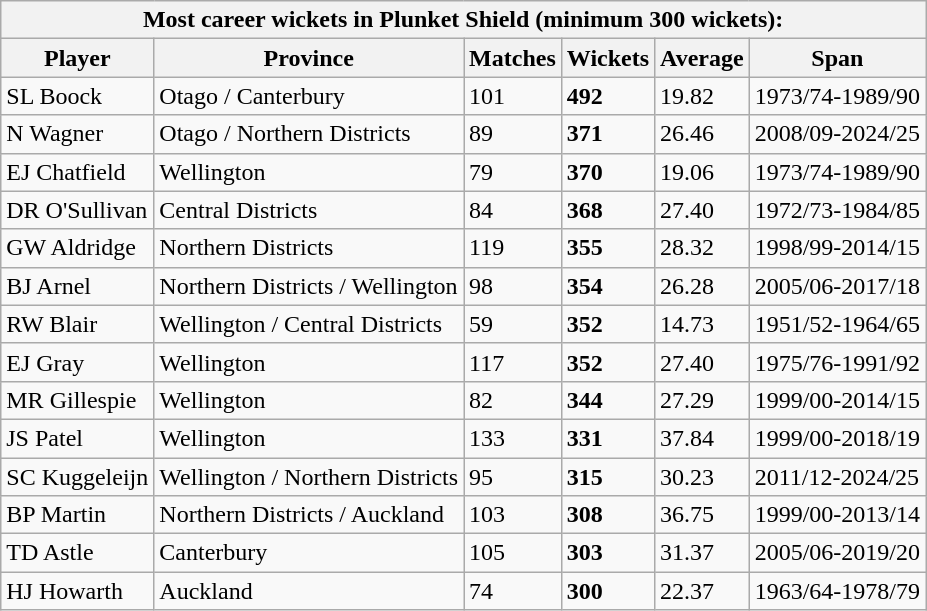<table class="wikitable">
<tr>
<th colspan="6"><strong>Most career wickets in Plunket Shield (minimum 300 wickets):</strong></th>
</tr>
<tr>
<th>Player</th>
<th>Province</th>
<th>Matches</th>
<th>Wickets</th>
<th>Average</th>
<th>Span</th>
</tr>
<tr>
<td>SL Boock</td>
<td>Otago / Canterbury</td>
<td>101</td>
<td><strong>492</strong></td>
<td>19.82</td>
<td>1973/74-1989/90</td>
</tr>
<tr>
<td>N Wagner</td>
<td>Otago / Northern Districts</td>
<td>89</td>
<td><strong>371</strong></td>
<td>26.46</td>
<td>2008/09-2024/25</td>
</tr>
<tr>
<td>EJ Chatfield</td>
<td>Wellington</td>
<td>79</td>
<td><strong>370</strong></td>
<td>19.06</td>
<td>1973/74-1989/90</td>
</tr>
<tr>
<td>DR O'Sullivan</td>
<td>Central Districts</td>
<td>84</td>
<td><strong>368</strong></td>
<td>27.40</td>
<td>1972/73-1984/85</td>
</tr>
<tr>
<td>GW Aldridge</td>
<td>Northern Districts</td>
<td>119</td>
<td><strong>355</strong></td>
<td>28.32</td>
<td>1998/99-2014/15</td>
</tr>
<tr>
<td>BJ Arnel</td>
<td>Northern Districts / Wellington</td>
<td>98</td>
<td><strong>354</strong></td>
<td>26.28</td>
<td>2005/06-2017/18</td>
</tr>
<tr>
<td>RW Blair</td>
<td>Wellington / Central Districts</td>
<td>59</td>
<td><strong>352</strong></td>
<td>14.73</td>
<td>1951/52-1964/65</td>
</tr>
<tr>
<td>EJ Gray</td>
<td>Wellington</td>
<td>117</td>
<td><strong>352</strong></td>
<td>27.40</td>
<td>1975/76-1991/92</td>
</tr>
<tr>
<td>MR Gillespie</td>
<td>Wellington</td>
<td>82</td>
<td><strong>344</strong></td>
<td>27.29</td>
<td>1999/00-2014/15</td>
</tr>
<tr>
<td>JS Patel</td>
<td>Wellington</td>
<td>133</td>
<td><strong>331</strong></td>
<td>37.84</td>
<td>1999/00-2018/19</td>
</tr>
<tr>
<td>SC Kuggeleijn</td>
<td>Wellington / Northern Districts</td>
<td>95</td>
<td><strong>315</strong></td>
<td>30.23</td>
<td>2011/12-2024/25</td>
</tr>
<tr>
<td>BP Martin</td>
<td>Northern Districts / Auckland</td>
<td>103</td>
<td><strong>308</strong></td>
<td>36.75</td>
<td>1999/00-2013/14</td>
</tr>
<tr>
<td>TD Astle</td>
<td>Canterbury</td>
<td>105</td>
<td><strong>303</strong></td>
<td>31.37</td>
<td>2005/06-2019/20</td>
</tr>
<tr>
<td>HJ Howarth</td>
<td>Auckland</td>
<td>74</td>
<td><strong>300</strong></td>
<td>22.37</td>
<td>1963/64-1978/79</td>
</tr>
</table>
